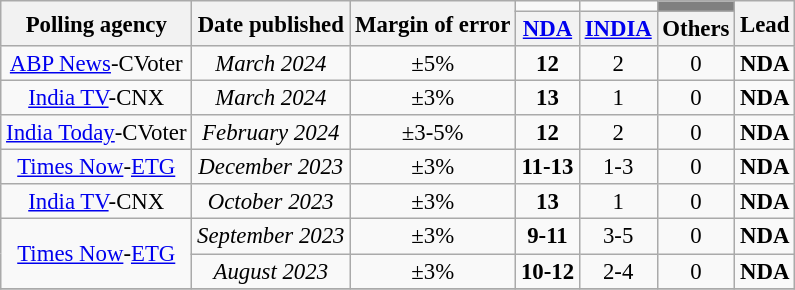<table class="wikitable sortable" style="text-align:center;font-size:95%;line-height:16px">
<tr>
<th rowspan="2">Polling agency</th>
<th rowspan="2">Date published</th>
<th rowspan="2">Margin of error</th>
<td bgcolor=></td>
<td bgcolor=></td>
<td bgcolor=grey></td>
<th rowspan="2">Lead</th>
</tr>
<tr>
<th><a href='#'>NDA</a></th>
<th><a href='#'>INDIA</a></th>
<th>Others</th>
</tr>
<tr>
<td><a href='#'>ABP News</a>-CVoter</td>
<td><em>March 2024</em></td>
<td>±5%</td>
<td bgcolor=><strong>12</strong></td>
<td>2</td>
<td>0</td>
<td bgcolor=><strong>NDA</strong></td>
</tr>
<tr>
<td><a href='#'>India TV</a>-CNX</td>
<td><em>March 2024</em></td>
<td>±3%</td>
<td bgcolor=><strong>13</strong></td>
<td>1</td>
<td>0</td>
<td bgcolor=><strong>NDA</strong></td>
</tr>
<tr>
<td><a href='#'>India Today</a>-CVoter</td>
<td><em>February 2024</em></td>
<td>±3-5%</td>
<td bgcolor=><strong>12</strong></td>
<td>2</td>
<td>0</td>
<td bgcolor=><strong>NDA</strong></td>
</tr>
<tr>
<td><a href='#'>Times Now</a>-<a href='#'>ETG</a></td>
<td><em>December 2023</em></td>
<td>±3%</td>
<td bgcolor=><strong>11-13</strong></td>
<td>1-3</td>
<td>0</td>
<td bgcolor=><strong>NDA</strong></td>
</tr>
<tr>
<td><a href='#'>India TV</a>-CNX</td>
<td><em>October 2023</em></td>
<td>±3%</td>
<td bgcolor=><strong>13</strong></td>
<td>1</td>
<td>0</td>
<td bgcolor=><strong>NDA</strong></td>
</tr>
<tr>
<td rowspan="2"><a href='#'>Times Now</a>-<a href='#'>ETG</a></td>
<td><em>September 2023</em></td>
<td>±3%</td>
<td bgcolor=><strong>9-11</strong></td>
<td>3-5</td>
<td>0</td>
<td bgcolor=><strong>NDA</strong></td>
</tr>
<tr>
<td><em>August 2023</em></td>
<td>±3%</td>
<td bgcolor=><strong>10-12</strong></td>
<td>2-4</td>
<td>0</td>
<td bgcolor=><strong>NDA</strong></td>
</tr>
<tr>
</tr>
</table>
